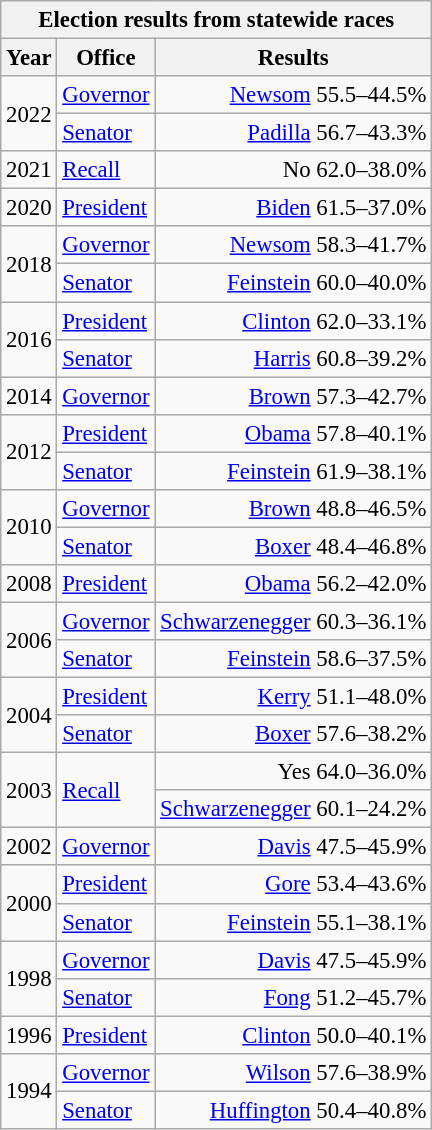<table class="wikitable" style="font-size:95%;">
<tr>
<th colspan="3">Election results from statewide races</th>
</tr>
<tr>
<th>Year</th>
<th>Office</th>
<th>Results</th>
</tr>
<tr>
<td rowspan=2>2022</td>
<td><a href='#'>Governor</a></td>
<td align="right" ><a href='#'>Newsom</a> 55.5–44.5%</td>
</tr>
<tr>
<td><a href='#'>Senator</a></td>
<td align="right" ><a href='#'>Padilla</a> 56.7–43.3%</td>
</tr>
<tr>
<td>2021</td>
<td><a href='#'>Recall</a></td>
<td style="text-align:right;">No 62.0–38.0%</td>
</tr>
<tr>
<td>2020</td>
<td><a href='#'>President</a></td>
<td align="right" ><a href='#'>Biden</a> 61.5–37.0%</td>
</tr>
<tr>
<td rowspan=2>2018</td>
<td><a href='#'>Governor</a></td>
<td align="right" ><a href='#'>Newsom</a> 58.3–41.7%</td>
</tr>
<tr>
<td><a href='#'>Senator</a></td>
<td align="right" ><a href='#'>Feinstein</a> 60.0–40.0%</td>
</tr>
<tr>
<td rowspan=2>2016</td>
<td><a href='#'>President</a></td>
<td align="right" ><a href='#'>Clinton</a> 62.0–33.1%</td>
</tr>
<tr>
<td><a href='#'>Senator</a></td>
<td align="right" ><a href='#'>Harris</a> 60.8–39.2%</td>
</tr>
<tr>
<td>2014</td>
<td><a href='#'>Governor</a></td>
<td align="right" ><a href='#'>Brown</a> 57.3–42.7%</td>
</tr>
<tr>
<td rowspan=2>2012</td>
<td><a href='#'>President</a></td>
<td align="right" ><a href='#'>Obama</a> 57.8–40.1%</td>
</tr>
<tr>
<td><a href='#'>Senator</a></td>
<td align="right" ><a href='#'>Feinstein</a> 61.9–38.1%</td>
</tr>
<tr>
<td rowspan=2>2010</td>
<td><a href='#'>Governor</a></td>
<td align="right" ><a href='#'>Brown</a> 48.8–46.5%</td>
</tr>
<tr>
<td><a href='#'>Senator</a></td>
<td align="right" ><a href='#'>Boxer</a> 48.4–46.8%</td>
</tr>
<tr>
<td>2008</td>
<td><a href='#'>President</a></td>
<td align="right" ><a href='#'>Obama</a> 56.2–42.0%</td>
</tr>
<tr>
<td rowspan=2>2006</td>
<td><a href='#'>Governor</a></td>
<td align="right" ><a href='#'>Schwarzenegger</a> 60.3–36.1%</td>
</tr>
<tr>
<td><a href='#'>Senator</a></td>
<td align="right" ><a href='#'>Feinstein</a> 58.6–37.5% </td>
</tr>
<tr>
<td rowspan=2>2004</td>
<td><a href='#'>President</a></td>
<td align="right" ><a href='#'>Kerry</a> 51.1–48.0%</td>
</tr>
<tr>
<td><a href='#'>Senator</a></td>
<td align="right" ><a href='#'>Boxer</a> 57.6–38.2%</td>
</tr>
<tr>
<td rowspan=2>2003</td>
<td rowspan=2><a href='#'>Recall</a></td>
<td style="text-align:right;">Yes 64.0–36.0%</td>
</tr>
<tr>
<td align="right" ><a href='#'>Schwarzenegger</a> 60.1–24.2%</td>
</tr>
<tr>
<td>2002</td>
<td><a href='#'>Governor</a></td>
<td align="right" ><a href='#'>Davis</a> 47.5–45.9%</td>
</tr>
<tr>
<td rowspan=2>2000</td>
<td><a href='#'>President</a></td>
<td align="right" ><a href='#'>Gore</a> 53.4–43.6%</td>
</tr>
<tr>
<td><a href='#'>Senator</a></td>
<td align="right" ><a href='#'>Feinstein</a> 55.1–38.1%</td>
</tr>
<tr>
<td rowspan=2>1998</td>
<td><a href='#'>Governor</a></td>
<td align="right" ><a href='#'>Davis</a> 47.5–45.9%</td>
</tr>
<tr>
<td><a href='#'>Senator</a></td>
<td align="right" ><a href='#'>Fong</a> 51.2–45.7%</td>
</tr>
<tr>
<td>1996</td>
<td><a href='#'>President</a></td>
<td align="right" ><a href='#'>Clinton</a> 50.0–40.1%</td>
</tr>
<tr>
<td rowspan=2>1994</td>
<td><a href='#'>Governor</a></td>
<td align="right" ><a href='#'>Wilson</a> 57.6–38.9%</td>
</tr>
<tr>
<td><a href='#'>Senator</a></td>
<td align="right" ><a href='#'>Huffington</a> 50.4–40.8%</td>
</tr>
</table>
